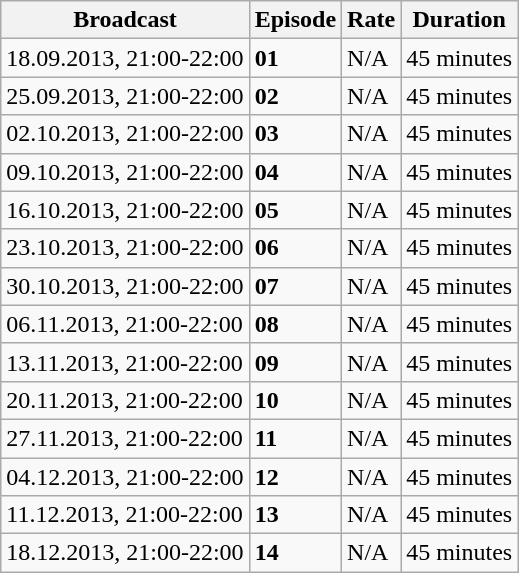<table class="wikitable">
<tr>
<th>Broadcast</th>
<th>Episode</th>
<th>Rate</th>
<th>Duration</th>
</tr>
<tr>
<td>18.09.2013, 21:00-22:00</td>
<td><strong>01</strong></td>
<td>N/A</td>
<td>45 minutes</td>
</tr>
<tr>
<td>25.09.2013, 21:00-22:00</td>
<td><strong>02</strong></td>
<td>N/A</td>
<td>45 minutes</td>
</tr>
<tr>
<td>02.10.2013, 21:00-22:00</td>
<td><strong>03</strong></td>
<td>N/A</td>
<td>45 minutes</td>
</tr>
<tr>
<td>09.10.2013, 21:00-22:00</td>
<td><strong>04</strong></td>
<td>N/A</td>
<td>45 minutes</td>
</tr>
<tr>
<td>16.10.2013, 21:00-22:00</td>
<td><strong>05</strong></td>
<td>N/A</td>
<td>45 minutes</td>
</tr>
<tr>
<td>23.10.2013, 21:00-22:00</td>
<td><strong>06</strong></td>
<td>N/A</td>
<td>45 minutes</td>
</tr>
<tr>
<td>30.10.2013, 21:00-22:00</td>
<td><strong>07</strong></td>
<td>N/A</td>
<td>45 minutes</td>
</tr>
<tr>
<td>06.11.2013, 21:00-22:00</td>
<td><strong>08</strong></td>
<td>N/A</td>
<td>45 minutes</td>
</tr>
<tr>
<td>13.11.2013, 21:00-22:00</td>
<td><strong>09</strong></td>
<td>N/A</td>
<td>45 minutes</td>
</tr>
<tr>
<td>20.11.2013, 21:00-22:00</td>
<td><strong>10</strong></td>
<td>N/A</td>
<td>45 minutes</td>
</tr>
<tr>
<td>27.11.2013, 21:00-22:00</td>
<td><strong>11</strong></td>
<td>N/A</td>
<td>45 minutes</td>
</tr>
<tr>
<td>04.12.2013, 21:00-22:00</td>
<td><strong>12</strong></td>
<td>N/A</td>
<td>45 minutes</td>
</tr>
<tr>
<td>11.12.2013, 21:00-22:00</td>
<td><strong>13</strong></td>
<td>N/A</td>
<td>45 minutes</td>
</tr>
<tr>
<td>18.12.2013, 21:00-22:00</td>
<td><strong>14</strong></td>
<td>N/A</td>
<td>45 minutes</td>
</tr>
</table>
